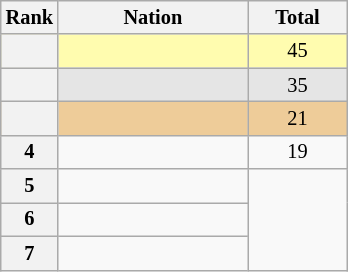<table class="wikitable sortable" style="text-align:center; font-size:85%">
<tr>
<th scope="col" style="width:25px;">Rank</th>
<th ! scope="col" style="width:120px;">Nation</th>
<th ! scope="col" style="width:60px;">Total</th>
</tr>
<tr bgcolor=fffcaf>
<th scope=row></th>
<td align=left></td>
<td>45</td>
</tr>
<tr bgcolor=e5e5e5>
<th scope=row></th>
<td align=left></td>
<td>35</td>
</tr>
<tr bgcolor=eecc99>
<th scope=row></th>
<td align=left></td>
<td>21</td>
</tr>
<tr>
<th scope=row>4</th>
<td align=left></td>
<td>19</td>
</tr>
<tr>
<th scope=row>5</th>
<td align=left></td>
<td rowspan=3></td>
</tr>
<tr>
<th scope=row>6</th>
<td align=left></td>
</tr>
<tr>
<th scope=row>7</th>
<td align=left></td>
</tr>
</table>
